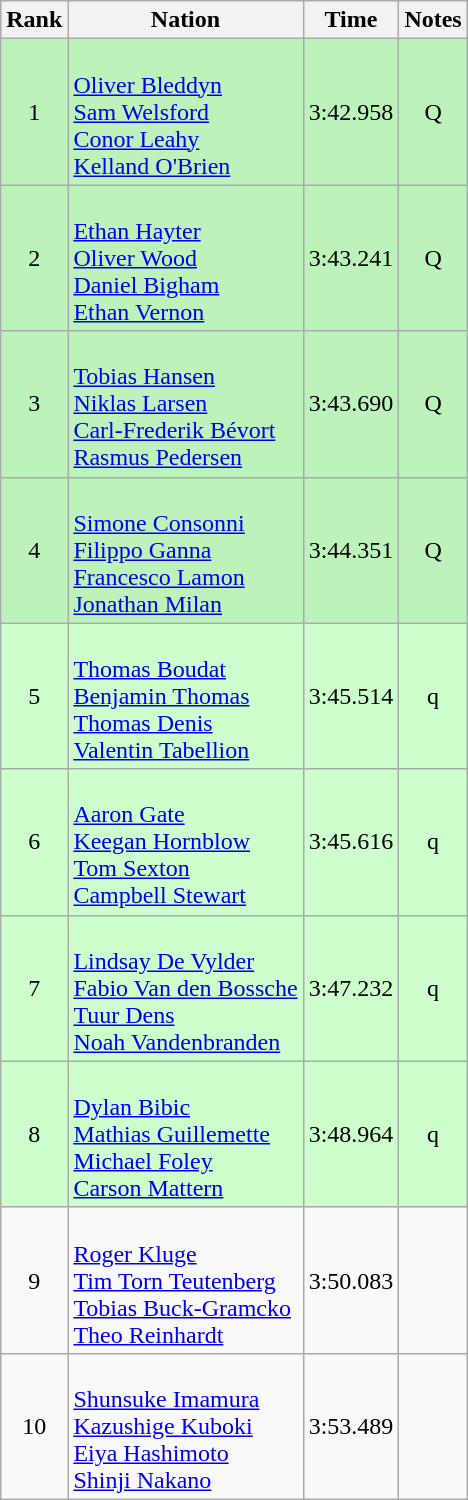<table class="wikitable sortable" style="text-align:center;">
<tr>
<th>Rank</th>
<th>Nation</th>
<th>Time</th>
<th class="unsortable">Notes</th>
</tr>
<tr bgcolor=bbf3bb>
<td>1</td>
<td align=left><br><a href='#'>Oliver Bleddyn</a><br><a href='#'>Sam Welsford</a><br><a href='#'>Conor Leahy</a><br><a href='#'>Kelland O'Brien</a></td>
<td>3:42.958</td>
<td>Q</td>
</tr>
<tr bgcolor=bbf3bb>
<td>2</td>
<td align=left><br><a href='#'>Ethan Hayter</a><br><a href='#'>Oliver Wood</a><br><a href='#'>Daniel Bigham</a><br><a href='#'>Ethan Vernon</a></td>
<td>3:43.241</td>
<td>Q</td>
</tr>
<tr bgcolor=bbf3bb>
<td>3</td>
<td align=left><br><a href='#'>Tobias Hansen</a><br><a href='#'>Niklas Larsen</a><br><a href='#'>Carl-Frederik Bévort</a><br><a href='#'>Rasmus Pedersen</a></td>
<td>3:43.690</td>
<td>Q</td>
</tr>
<tr bgcolor=bbf3bb>
<td>4</td>
<td align=left><br><a href='#'>Simone Consonni</a><br><a href='#'>Filippo Ganna</a><br><a href='#'>Francesco Lamon</a><br><a href='#'>Jonathan Milan</a></td>
<td>3:44.351</td>
<td>Q</td>
</tr>
<tr bgcolor=ccffcc>
<td>5</td>
<td align=left><br><a href='#'>Thomas Boudat</a><br><a href='#'>Benjamin Thomas</a><br><a href='#'>Thomas Denis</a><br><a href='#'>Valentin Tabellion</a></td>
<td>3:45.514</td>
<td>q</td>
</tr>
<tr bgcolor=ccffcc>
<td>6</td>
<td align=left><br><a href='#'>Aaron Gate</a><br><a href='#'>Keegan Hornblow</a><br><a href='#'>Tom Sexton</a><br><a href='#'>Campbell Stewart</a></td>
<td>3:45.616</td>
<td>q</td>
</tr>
<tr bgcolor=ccffcc>
<td>7</td>
<td align=left><br><a href='#'>Lindsay De Vylder</a><br><a href='#'>Fabio Van den Bossche</a><br><a href='#'>Tuur Dens</a><br><a href='#'>Noah Vandenbranden</a></td>
<td>3:47.232</td>
<td>q</td>
</tr>
<tr bgcolor=ccffcc>
<td>8</td>
<td align=left><br><a href='#'>Dylan Bibic</a><br><a href='#'>Mathias Guillemette</a><br><a href='#'>Michael Foley</a><br><a href='#'>Carson Mattern</a></td>
<td>3:48.964</td>
<td>q</td>
</tr>
<tr>
<td>9</td>
<td align=left><br><a href='#'>Roger Kluge</a><br><a href='#'>Tim Torn Teutenberg</a><br><a href='#'>Tobias Buck-Gramcko</a><br><a href='#'>Theo Reinhardt</a></td>
<td>3:50.083</td>
<td></td>
</tr>
<tr>
<td>10</td>
<td align=left><br><a href='#'>Shunsuke Imamura</a><br><a href='#'>Kazushige Kuboki</a><br><a href='#'>Eiya Hashimoto</a><br><a href='#'>Shinji Nakano</a></td>
<td>3:53.489</td>
<td></td>
</tr>
</table>
